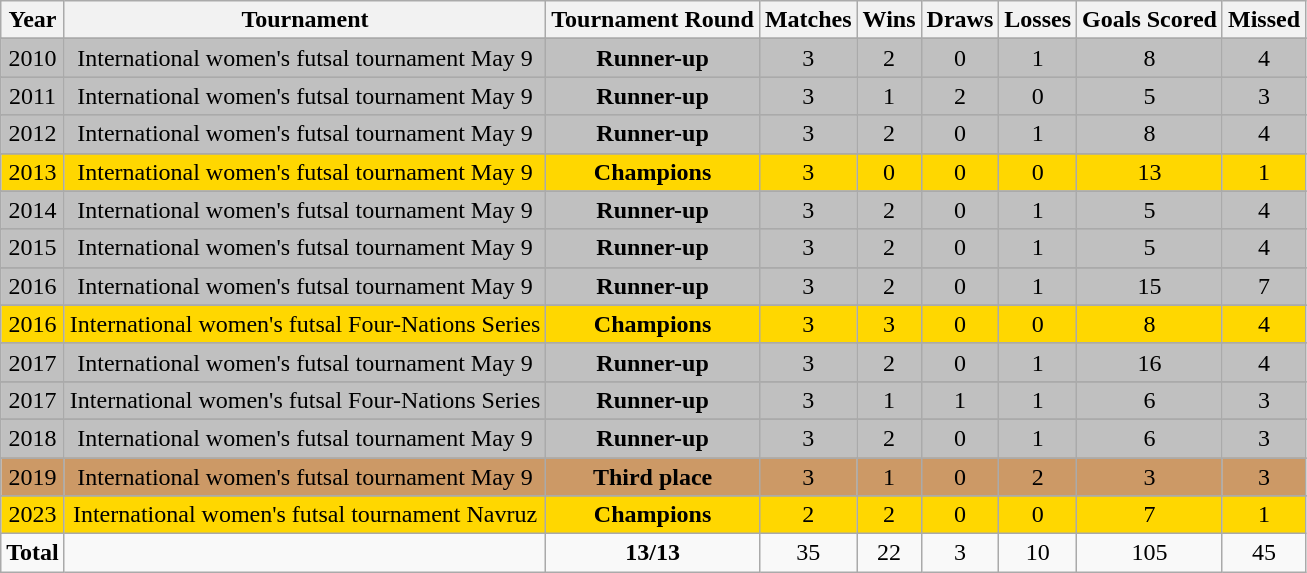<table class="wikitable" style="text-align: center;">
<tr>
<th>Year</th>
<th>Tournament</th>
<th>Tournament Round</th>
<th>Matches</th>
<th>Wins</th>
<th>Draws</th>
<th>Losses</th>
<th>Goals Scored</th>
<th>Missed</th>
</tr>
<tr>
</tr>
<tr bgcolor="#c0c0c0">
<td> 2010</td>
<td>International women's futsal tournament May 9</td>
<td><strong>Runner-up</strong></td>
<td>3</td>
<td>2</td>
<td>0</td>
<td>1</td>
<td>8</td>
<td>4</td>
</tr>
<tr>
</tr>
<tr bgcolor="#c0c0c0">
<td> 2011</td>
<td>International women's futsal tournament May 9</td>
<td><strong>Runner-up</strong></td>
<td>3</td>
<td>1</td>
<td>2</td>
<td>0</td>
<td>5</td>
<td>3</td>
</tr>
<tr>
</tr>
<tr bgcolor="#c0c0c0">
<td> 2012</td>
<td>International women's futsal tournament May 9</td>
<td><strong>Runner-up</strong></td>
<td>3</td>
<td>2</td>
<td>0</td>
<td>1</td>
<td>8</td>
<td>4</td>
</tr>
<tr>
</tr>
<tr bgcolor="#ffd700">
<td> 2013</td>
<td>International women's futsal tournament May 9</td>
<td><strong>Champions</strong></td>
<td>3</td>
<td>0</td>
<td>0</td>
<td>0</td>
<td>13</td>
<td>1</td>
</tr>
<tr>
</tr>
<tr bgcolor="#c0c0c0">
<td> 2014</td>
<td>International women's futsal tournament May 9</td>
<td><strong>Runner-up</strong></td>
<td>3</td>
<td>2</td>
<td>0</td>
<td>1</td>
<td>5</td>
<td>4</td>
</tr>
<tr>
</tr>
<tr bgcolor="#c0c0c0">
<td> 2015</td>
<td>International women's futsal tournament May 9</td>
<td><strong>Runner-up</strong></td>
<td>3</td>
<td>2</td>
<td>0</td>
<td>1</td>
<td>5</td>
<td>4</td>
</tr>
<tr>
</tr>
<tr bgcolor="#c0c0c0">
<td> 2016</td>
<td>International women's futsal tournament May 9</td>
<td><strong>Runner-up</strong></td>
<td>3</td>
<td>2</td>
<td>0</td>
<td>1</td>
<td>15</td>
<td>7</td>
</tr>
<tr>
</tr>
<tr bgcolor="#ffd700">
<td> 2016</td>
<td>International women's futsal Four-Nations Series</td>
<td><strong>Champions</strong></td>
<td>3</td>
<td>3</td>
<td>0</td>
<td>0</td>
<td>8</td>
<td>4</td>
</tr>
<tr>
</tr>
<tr bgcolor="#c0c0c0">
<td> 2017</td>
<td>International women's futsal tournament May 9</td>
<td><strong>Runner-up</strong></td>
<td>3</td>
<td>2</td>
<td>0</td>
<td>1</td>
<td>16</td>
<td>4</td>
</tr>
<tr>
</tr>
<tr bgcolor="#c0c0c0">
<td> 2017</td>
<td>International women's futsal Four-Nations Series</td>
<td><strong>Runner-up</strong></td>
<td>3</td>
<td>1</td>
<td>1</td>
<td>1</td>
<td>6</td>
<td>3</td>
</tr>
<tr>
</tr>
<tr bgcolor="#c0c0c0">
<td> 2018</td>
<td>International women's futsal tournament May 9</td>
<td><strong>Runner-up</strong></td>
<td>3</td>
<td>2</td>
<td>0</td>
<td>1</td>
<td>6</td>
<td>3</td>
</tr>
<tr>
</tr>
<tr bgcolor="#cc9966">
<td> 2019</td>
<td>International women's futsal tournament May 9</td>
<td><strong>Third place</strong></td>
<td>3</td>
<td>1</td>
<td>0</td>
<td>2</td>
<td>3</td>
<td>3</td>
</tr>
<tr>
</tr>
<tr bgcolor="#ffd700">
<td> 2023</td>
<td>International women's futsal tournament Navruz</td>
<td><strong>Champions</strong></td>
<td>2</td>
<td>2</td>
<td>0</td>
<td>0</td>
<td>7</td>
<td>1</td>
</tr>
<tr>
<td><strong>Total</strong></td>
<td></td>
<td><strong>13/13</strong></td>
<td>35</td>
<td>22</td>
<td>3</td>
<td>10</td>
<td>105</td>
<td>45</td>
</tr>
</table>
